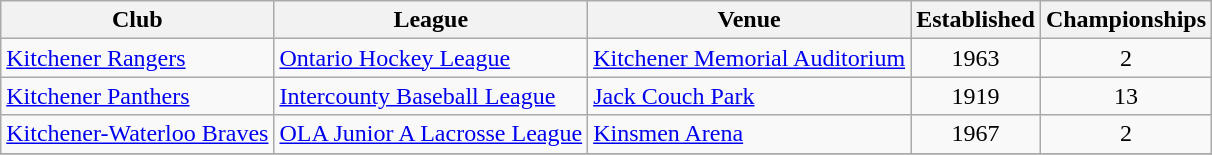<table class="wikitable">
<tr>
<th>Club</th>
<th>League</th>
<th>Venue</th>
<th>Established</th>
<th>Championships</th>
</tr>
<tr>
<td><a href='#'>Kitchener Rangers</a></td>
<td><a href='#'>Ontario Hockey League</a></td>
<td><a href='#'>Kitchener Memorial Auditorium</a></td>
<td align="center">1963</td>
<td align="center">2</td>
</tr>
<tr>
<td><a href='#'>Kitchener Panthers</a></td>
<td><a href='#'>Intercounty Baseball League</a></td>
<td><a href='#'>Jack Couch Park</a></td>
<td style="text-align:center;">1919</td>
<td style="text-align:center;">13</td>
</tr>
<tr>
<td><a href='#'>Kitchener-Waterloo Braves</a></td>
<td><a href='#'>OLA Junior A Lacrosse League</a></td>
<td><a href='#'>Kinsmen Arena</a></td>
<td align="center">1967</td>
<td align="center">2</td>
</tr>
<tr>
</tr>
</table>
